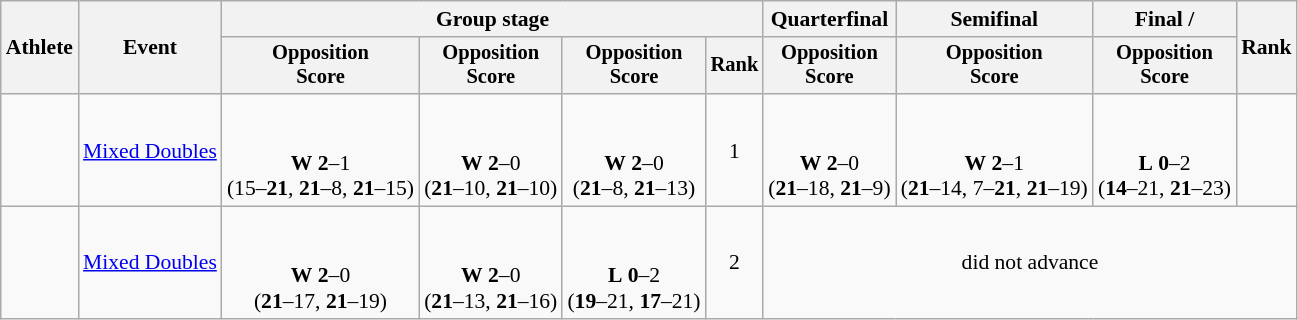<table class="wikitable" style="font-size:90%">
<tr>
<th rowspan=2>Athlete</th>
<th rowspan=2>Event</th>
<th colspan=4>Group stage</th>
<th>Quarterfinal</th>
<th>Semifinal</th>
<th>Final / </th>
<th rowspan=2>Rank</th>
</tr>
<tr style="font-size:95%">
<th>Opposition<br>Score</th>
<th>Opposition<br>Score</th>
<th>Opposition<br>Score</th>
<th>Rank</th>
<th>Opposition<br>Score</th>
<th>Opposition<br>Score</th>
<th>Opposition<br>Score</th>
</tr>
<tr align=center>
<td align=left><br></td>
<td align=left><a href='#'>Mixed Doubles</a></td>
<td><br> <br><strong>W</strong> <strong>2</strong>–1 <br> (15–<strong>21</strong>, <strong>21</strong>–8, <strong>21</strong>–15)</td>
<td><br> <br><strong>W</strong> <strong>2</strong>–0 <br> (<strong>21</strong>–10, <strong>21</strong>–10)</td>
<td><br> <br><strong>W</strong> <strong>2</strong>–0 <br> (<strong>21</strong>–8, <strong>21</strong>–13)</td>
<td>1</td>
<td><br> <br><strong>W</strong> <strong>2</strong>–0 <br> (<strong>21</strong>–18, <strong>21</strong>–9)</td>
<td><br> <br><strong>W</strong> <strong>2</strong>–1 <br> (<strong>21</strong>–14, 7–<strong>21</strong>, <strong>21</strong>–19)</td>
<td><br> <br><strong>L</strong> <strong>0</strong>–2 <br> (<strong>14</strong>–21, <strong>21</strong>–23)</td>
<td></td>
</tr>
<tr align=center>
<td align=left><br></td>
<td align=left><a href='#'>Mixed Doubles</a></td>
<td><br> <br><strong>W</strong> <strong>2</strong>–0 <br> (<strong>21</strong>–17, <strong>21</strong>–19)</td>
<td><br> <br><strong>W</strong> <strong>2</strong>–0 <br> (<strong>21</strong>–13, <strong>21</strong>–16)</td>
<td><br> <br><strong>L</strong> <strong>0</strong>–2 <br> (<strong>19</strong>–21, <strong>17</strong>–21)</td>
<td>2</td>
<td colspan=4>did not advance</td>
</tr>
</table>
